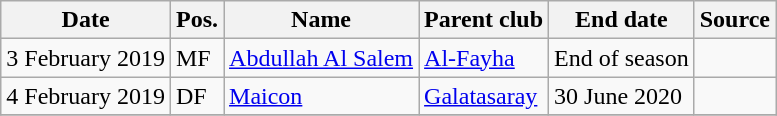<table class="wikitable" style="text-align:left">
<tr>
<th>Date</th>
<th>Pos.</th>
<th>Name</th>
<th>Parent club</th>
<th>End date</th>
<th>Source</th>
</tr>
<tr>
<td>3 February 2019</td>
<td>MF</td>
<td> <a href='#'>Abdullah Al Salem</a></td>
<td> <a href='#'>Al-Fayha</a></td>
<td>End of season</td>
<td></td>
</tr>
<tr>
<td>4 February 2019</td>
<td>DF</td>
<td> <a href='#'>Maicon</a></td>
<td> <a href='#'>Galatasaray</a></td>
<td>30 June 2020</td>
<td></td>
</tr>
<tr>
</tr>
</table>
